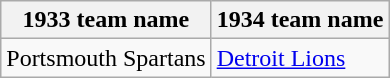<table class="wikitable">
<tr>
<th>1933 team name</th>
<th>1934 team name</th>
</tr>
<tr>
<td>Portsmouth Spartans</td>
<td><a href='#'>Detroit Lions</a></td>
</tr>
</table>
